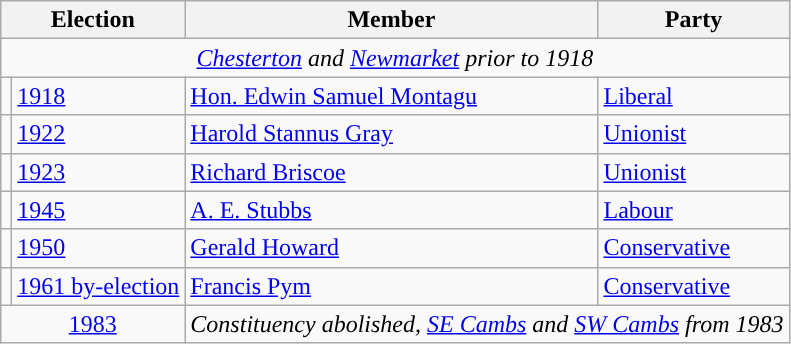<table class="wikitable">
<tr>
<th colspan="2">Election</th>
<th>Member</th>
<th>Party</th>
</tr>
<tr>
<td colspan="4" align="center"><em><a href='#'>Chesterton</a> and <a href='#'>Newmarket</a> prior to 1918</em></td>
</tr>
<tr>
<td style="color:inherit;background-color: "></td>
<td><a href='#'>1918</a></td>
<td><a href='#'>Hon. Edwin Samuel Montagu</a></td>
<td><a href='#'>Liberal</a></td>
</tr>
<tr>
<td style="color:inherit;background-color: "></td>
<td><a href='#'>1922</a></td>
<td><a href='#'>Harold Stannus Gray</a></td>
<td><a href='#'>Unionist</a></td>
</tr>
<tr>
<td style="color:inherit;background-color: "></td>
<td><a href='#'>1923</a></td>
<td><a href='#'>Richard Briscoe</a></td>
<td><a href='#'>Unionist</a></td>
</tr>
<tr>
<td style="color:inherit;background-color: "></td>
<td><a href='#'>1945</a></td>
<td><a href='#'>A. E. Stubbs</a></td>
<td><a href='#'>Labour</a></td>
</tr>
<tr>
<td style="color:inherit;background-color: "></td>
<td><a href='#'>1950</a></td>
<td><a href='#'>Gerald Howard</a></td>
<td><a href='#'>Conservative</a></td>
</tr>
<tr>
<td style="color:inherit;background-color: "></td>
<td><a href='#'>1961 by-election</a></td>
<td><a href='#'>Francis Pym</a></td>
<td><a href='#'>Conservative</a></td>
</tr>
<tr>
<td colspan="2" align="center"><a href='#'>1983</a></td>
<td colspan="2"><em>Constituency abolished, <a href='#'>SE Cambs</a> and <a href='#'>SW Cambs</a> from 1983</em></td>
</tr>
</table>
